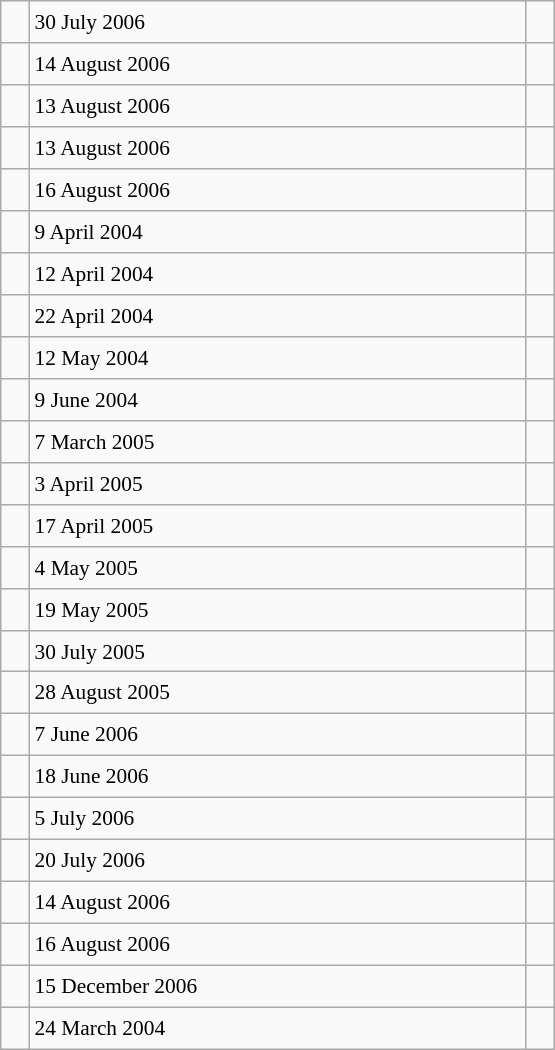<table class="wikitable" style="font-size: 89%; float: left; width: 26em; margin-right: 1em; height: 700px">
<tr>
<td></td>
<td>30 July 2006</td>
<td></td>
</tr>
<tr>
<td></td>
<td>14 August 2006</td>
<td></td>
</tr>
<tr>
<td></td>
<td>13 August 2006</td>
<td></td>
</tr>
<tr>
<td></td>
<td>13 August 2006</td>
<td></td>
</tr>
<tr>
<td></td>
<td>16 August 2006</td>
<td></td>
</tr>
<tr>
<td></td>
<td>9 April 2004</td>
<td></td>
</tr>
<tr>
<td></td>
<td>12 April 2004</td>
<td></td>
</tr>
<tr>
<td></td>
<td>22 April 2004</td>
<td></td>
</tr>
<tr>
<td></td>
<td>12 May 2004</td>
<td></td>
</tr>
<tr>
<td></td>
<td>9 June 2004</td>
<td></td>
</tr>
<tr>
<td></td>
<td>7 March 2005</td>
<td></td>
</tr>
<tr>
<td></td>
<td>3 April 2005</td>
<td></td>
</tr>
<tr>
<td></td>
<td>17 April 2005</td>
<td></td>
</tr>
<tr>
<td></td>
<td>4 May 2005</td>
<td></td>
</tr>
<tr>
<td></td>
<td>19 May 2005</td>
<td></td>
</tr>
<tr>
<td></td>
<td>30 July 2005</td>
<td></td>
</tr>
<tr>
<td></td>
<td>28 August 2005</td>
<td></td>
</tr>
<tr>
<td></td>
<td>7 June 2006</td>
<td></td>
</tr>
<tr>
<td></td>
<td>18 June 2006</td>
<td></td>
</tr>
<tr>
<td></td>
<td>5 July 2006</td>
<td></td>
</tr>
<tr>
<td></td>
<td>20 July 2006</td>
<td></td>
</tr>
<tr>
<td></td>
<td>14 August 2006</td>
<td></td>
</tr>
<tr>
<td></td>
<td>16 August 2006</td>
<td></td>
</tr>
<tr>
<td></td>
<td>15 December 2006</td>
<td></td>
</tr>
<tr>
<td></td>
<td>24 March 2004</td>
<td></td>
</tr>
</table>
